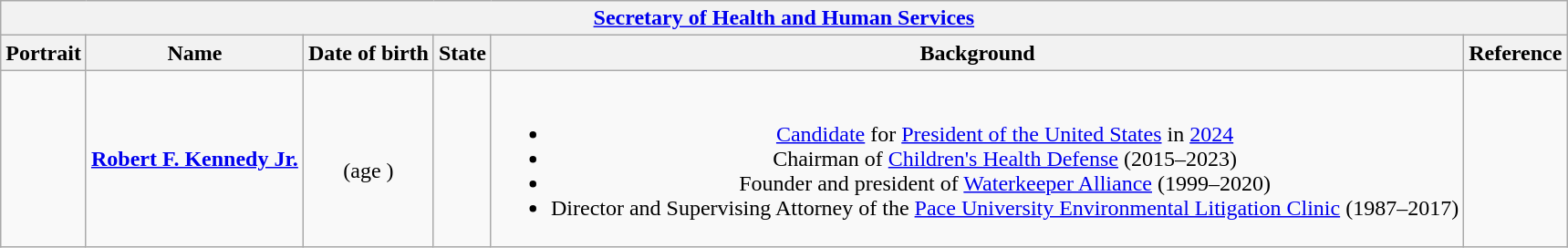<table class="wikitable collapsible" style="text-align:center;">
<tr>
<th colspan="6"><a href='#'>Secretary of Health and Human Services</a></th>
</tr>
<tr>
<th>Portrait</th>
<th>Name</th>
<th>Date of birth</th>
<th>State</th>
<th>Background</th>
<th>Reference</th>
</tr>
<tr>
<td></td>
<td><strong><a href='#'>Robert F. Kennedy Jr.</a></strong></td>
<td><br>(age )</td>
<td></td>
<td><br><ul><li><a href='#'>Candidate</a> for <a href='#'>President of the United States</a> in <a href='#'>2024</a></li><li>Chairman of <a href='#'>Children's Health Defense</a> (2015–2023)</li><li>Founder and president of <a href='#'>Waterkeeper Alliance</a> (1999–2020)</li><li>Director and Supervising Attorney of the <a href='#'>Pace University Environmental Litigation Clinic</a> (1987–2017)</li></ul></td>
<td></td>
</tr>
</table>
